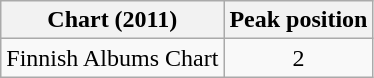<table class="wikitable sortable">
<tr>
<th>Chart (2011)</th>
<th>Peak position</th>
</tr>
<tr>
<td>Finnish Albums Chart</td>
<td style="text-align:center;">2</td>
</tr>
</table>
